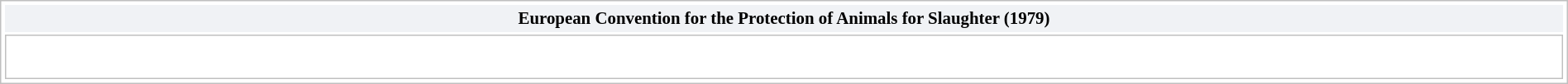<table class="collapsible collapsed" style="background-color: transparent; text-align: left; border: 1px solid silver; margin: 0.2em auto auto; width:100%; clear: both; padding: 1px;">
<tr>
<th style="background-color: #F0F2F5; font-size:87%; padding:0.2em 0.3em; text-align: center; "><span>European Convention for the Protection of Animals for Slaughter (1979)</span></th>
</tr>
<tr>
<td style="border: solid 1px silver; padding: 8px; background-color: white;"><br><div></div></td>
</tr>
</table>
